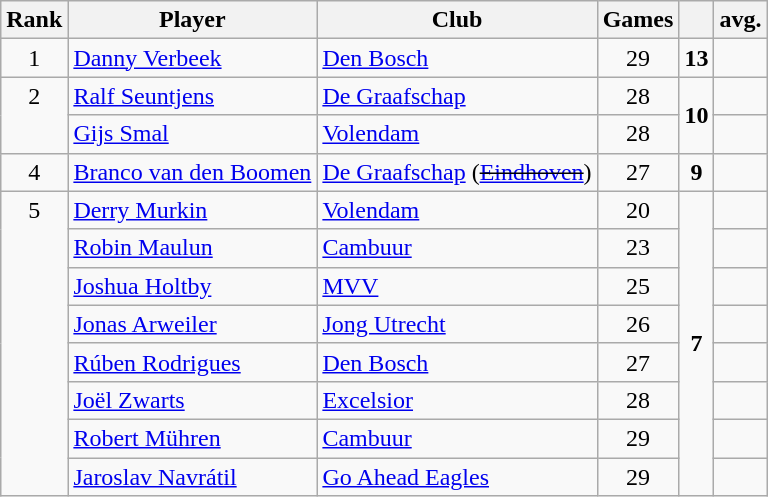<table class="wikitable" style="text-align: center;">
<tr>
<th>Rank</th>
<th>Player</th>
<th>Club</th>
<th>Games</th>
<th></th>
<th>avg.</th>
</tr>
<tr>
<td style="vertical-align: top;">1</td>
<td style="text-align: left;"> <a href='#'>Danny Verbeek</a></td>
<td style="text-align: left;"><a href='#'>Den Bosch</a></td>
<td>29</td>
<td><strong>13</strong></td>
<td></td>
</tr>
<tr>
<td rowspan="2" style="vertical-align: top;">2</td>
<td style="text-align: left;"> <a href='#'>Ralf Seuntjens</a></td>
<td style="text-align: left;"><a href='#'>De Graafschap</a></td>
<td>28</td>
<td rowspan="2"><strong>10</strong></td>
<td></td>
</tr>
<tr>
<td style="text-align: left;"> <a href='#'>Gijs Smal</a></td>
<td style="text-align: left;"><a href='#'>Volendam</a></td>
<td>28</td>
<td></td>
</tr>
<tr>
<td style="vertical-align: top;">4</td>
<td style="text-align: left;"> <a href='#'>Branco van den Boomen</a></td>
<td style="text-align: left;"><a href='#'>De Graafschap</a> (<s><a href='#'>Eindhoven</a></s>)</td>
<td>27</td>
<td><strong>9</strong></td>
<td></td>
</tr>
<tr>
<td rowspan="8" style="vertical-align: top;">5</td>
<td style="text-align: left;"> <a href='#'>Derry Murkin</a></td>
<td style="text-align: left;"><a href='#'>Volendam</a></td>
<td>20</td>
<td rowspan="8"><strong>7</strong></td>
<td></td>
</tr>
<tr>
<td style="text-align: left;"> <a href='#'>Robin Maulun</a></td>
<td style="text-align: left;"><a href='#'>Cambuur</a></td>
<td>23</td>
<td></td>
</tr>
<tr>
<td style="text-align: left;"> <a href='#'>Joshua Holtby</a></td>
<td style="text-align: left;"><a href='#'>MVV</a></td>
<td>25</td>
<td></td>
</tr>
<tr>
<td style="text-align: left;"> <a href='#'>Jonas Arweiler</a></td>
<td style="text-align: left;"><a href='#'>Jong Utrecht</a></td>
<td>26</td>
<td></td>
</tr>
<tr>
<td style="text-align: left;"> <a href='#'>Rúben Rodrigues</a></td>
<td style="text-align: left;"><a href='#'>Den Bosch</a></td>
<td>27</td>
<td></td>
</tr>
<tr>
<td style="text-align: left;"> <a href='#'>Joël Zwarts</a></td>
<td style="text-align: left;"><a href='#'>Excelsior</a></td>
<td>28</td>
<td></td>
</tr>
<tr>
<td style="text-align: left;"> <a href='#'>Robert Mühren</a></td>
<td style="text-align: left;"><a href='#'>Cambuur</a></td>
<td>29</td>
<td></td>
</tr>
<tr>
<td style="text-align: left;"> <a href='#'>Jaroslav Navrátil</a></td>
<td style="text-align: left;"><a href='#'>Go Ahead Eagles</a></td>
<td>29</td>
<td></td>
</tr>
</table>
